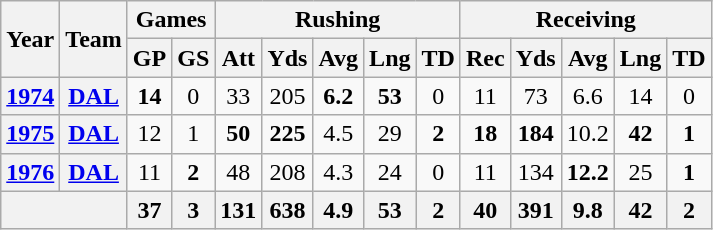<table class="wikitable" style="text-align:center;">
<tr>
<th rowspan="2">Year</th>
<th rowspan="2">Team</th>
<th colspan="2">Games</th>
<th colspan="5">Rushing</th>
<th colspan="5">Receiving</th>
</tr>
<tr>
<th>GP</th>
<th>GS</th>
<th>Att</th>
<th>Yds</th>
<th>Avg</th>
<th>Lng</th>
<th>TD</th>
<th>Rec</th>
<th>Yds</th>
<th>Avg</th>
<th>Lng</th>
<th>TD</th>
</tr>
<tr>
<th><a href='#'>1974</a></th>
<th><a href='#'>DAL</a></th>
<td><strong>14</strong></td>
<td>0</td>
<td>33</td>
<td>205</td>
<td><strong>6.2</strong></td>
<td><strong>53</strong></td>
<td>0</td>
<td>11</td>
<td>73</td>
<td>6.6</td>
<td>14</td>
<td>0</td>
</tr>
<tr>
<th><a href='#'>1975</a></th>
<th><a href='#'>DAL</a></th>
<td>12</td>
<td>1</td>
<td><strong>50</strong></td>
<td><strong>225</strong></td>
<td>4.5</td>
<td>29</td>
<td><strong>2</strong></td>
<td><strong>18</strong></td>
<td><strong>184</strong></td>
<td>10.2</td>
<td><strong>42</strong></td>
<td><strong>1</strong></td>
</tr>
<tr>
<th><a href='#'>1976</a></th>
<th><a href='#'>DAL</a></th>
<td>11</td>
<td><strong>2</strong></td>
<td>48</td>
<td>208</td>
<td>4.3</td>
<td>24</td>
<td>0</td>
<td>11</td>
<td>134</td>
<td><strong>12.2</strong></td>
<td>25</td>
<td><strong>1</strong></td>
</tr>
<tr>
<th colspan="2"></th>
<th>37</th>
<th>3</th>
<th>131</th>
<th>638</th>
<th>4.9</th>
<th>53</th>
<th>2</th>
<th>40</th>
<th>391</th>
<th>9.8</th>
<th>42</th>
<th>2</th>
</tr>
</table>
